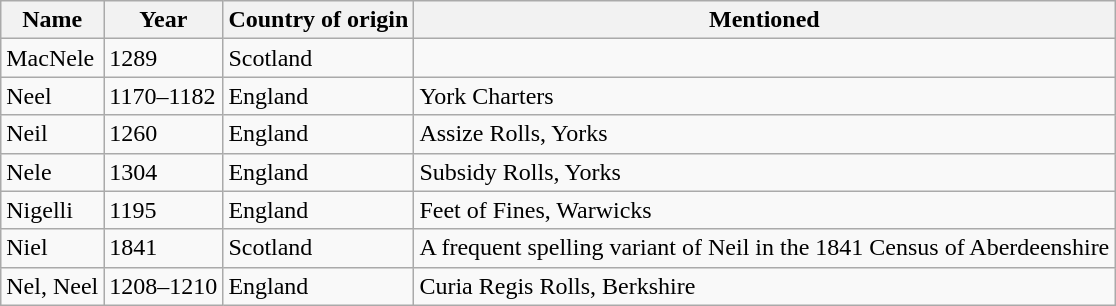<table class="wikitable">
<tr>
<th>Name</th>
<th>Year</th>
<th>Country of origin</th>
<th>Mentioned</th>
</tr>
<tr>
<td>MacNele</td>
<td>1289</td>
<td>Scotland</td>
<td></td>
</tr>
<tr>
<td>Neel</td>
<td>1170–1182</td>
<td>England</td>
<td>York Charters</td>
</tr>
<tr>
<td>Neil</td>
<td>1260</td>
<td>England</td>
<td>Assize Rolls, Yorks</td>
</tr>
<tr>
<td>Nele</td>
<td>1304</td>
<td>England</td>
<td>Subsidy Rolls, Yorks</td>
</tr>
<tr>
<td>Nigelli</td>
<td>1195</td>
<td>England</td>
<td>Feet of Fines, Warwicks</td>
</tr>
<tr>
<td>Niel</td>
<td>1841</td>
<td>Scotland</td>
<td>A frequent spelling variant of Neil in the 1841 Census of Aberdeenshire</td>
</tr>
<tr>
<td>Nel, Neel</td>
<td>1208–1210</td>
<td>England</td>
<td>Curia Regis Rolls, Berkshire</td>
</tr>
</table>
